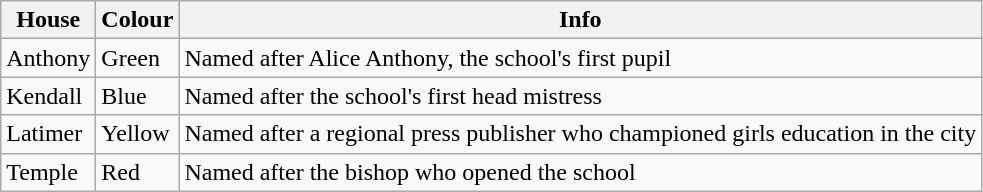<table class="wikitable">
<tr>
<th>House</th>
<th>Colour</th>
<th>Info</th>
</tr>
<tr>
<td>Anthony</td>
<td>Green</td>
<td>Named after Alice Anthony, the school's first pupil</td>
</tr>
<tr>
<td>Kendall</td>
<td>Blue</td>
<td>Named after the school's first head mistress</td>
</tr>
<tr>
<td>Latimer</td>
<td>Yellow</td>
<td>Named after a regional press publisher who championed girls education in the city</td>
</tr>
<tr>
<td>Temple</td>
<td>Red</td>
<td>Named after the bishop who opened the school</td>
</tr>
</table>
